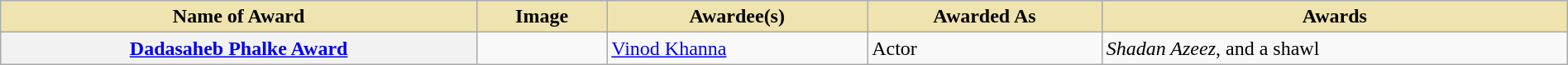<table class="wikitable plainrowheaders" style="width:100%;">
<tr>
<th scope="col" style="background-color:#EFE4B0;">Name of Award</th>
<th scope="col" style="background-color:#EFE4B0;">Image</th>
<th scope="col" style="background-color:#EFE4B0;">Awardee(s)</th>
<th scope="col" style="background-color:#EFE4B0;">Awarded As</th>
<th scope="col" style="background-color:#EFE4B0;">Awards</th>
</tr>
<tr>
<th scope="row"><a href='#'>Dadasaheb Phalke Award</a></th>
<td></td>
<td><a href='#'>Vinod Khanna</a> </td>
<td>Actor</td>
<td><em>Shadan Azeez</em>,  and a shawl</td>
</tr>
</table>
